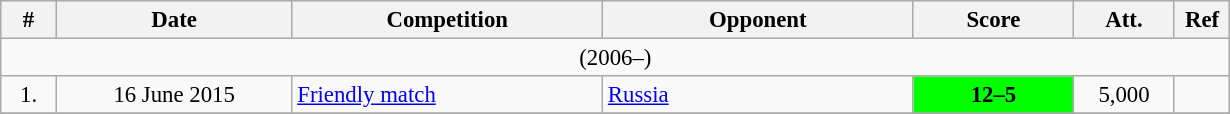<table class="wikitable" style="font-size:95%; text-align: center;">
<tr>
<th width="30">#</th>
<th width="150">Date</th>
<th width="200">Competition</th>
<th width="200">Opponent</th>
<th width="100">Score</th>
<th width="60">Att.</th>
<th width="30">Ref</th>
</tr>
<tr>
<td colspan="7"><strong></strong> (2006–)</td>
</tr>
<tr>
<td>1.</td>
<td>16 June 2015</td>
<td align="left"><a href='#'>Friendly match</a></td>
<td align="left"> <a href='#'>Russia</a></td>
<td bgcolor="#00FF00"><strong>12–5</strong></td>
<td>5,000</td>
<td></td>
</tr>
<tr>
</tr>
</table>
